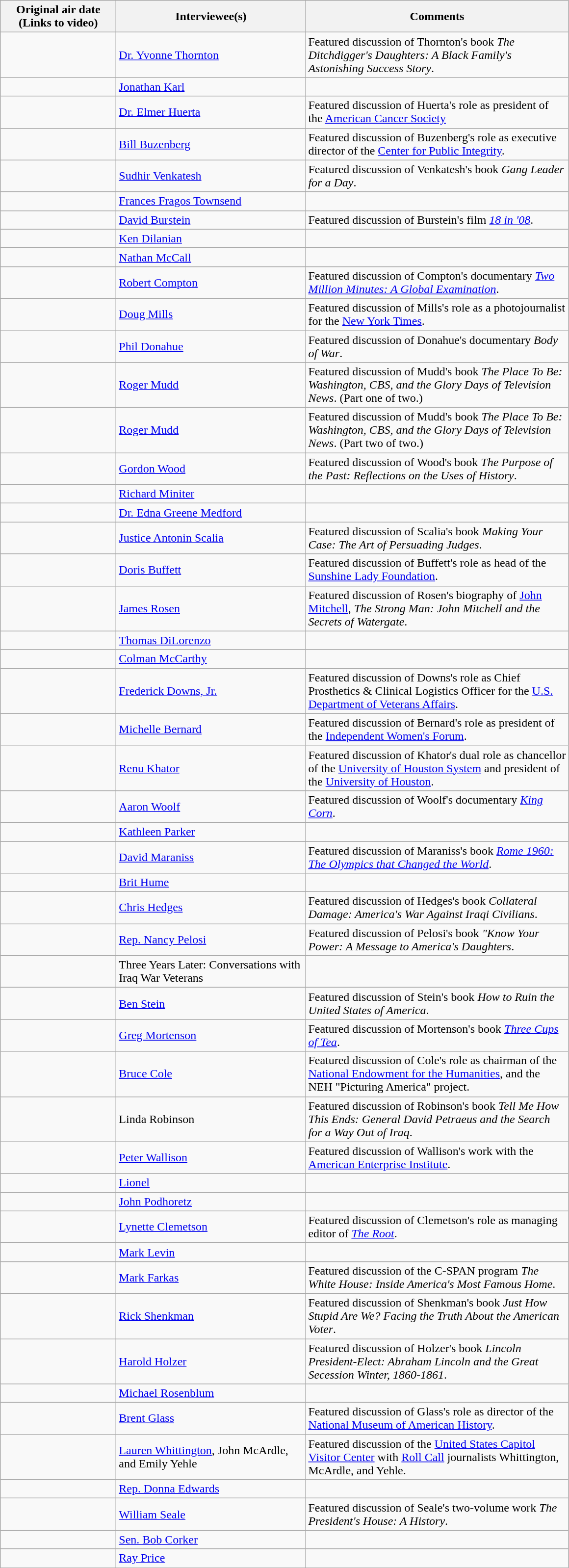<table class="wikitable">
<tr>
<th width="150">Original air date<br>(Links to video)</th>
<th width="250">Interviewee(s)</th>
<th width="350">Comments</th>
</tr>
<tr>
<td></td>
<td><a href='#'>Dr. Yvonne Thornton</a></td>
<td>Featured discussion of Thornton's book <em>The Ditchdigger's Daughters: A Black Family's Astonishing Success Story</em>.</td>
</tr>
<tr>
<td></td>
<td><a href='#'>Jonathan Karl</a></td>
<td></td>
</tr>
<tr>
<td></td>
<td><a href='#'>Dr. Elmer Huerta</a></td>
<td>Featured discussion of Huerta's role as president of the <a href='#'>American Cancer Society</a></td>
</tr>
<tr>
<td></td>
<td><a href='#'>Bill Buzenberg</a></td>
<td>Featured discussion of Buzenberg's role as executive director of the <a href='#'>Center for Public Integrity</a>.</td>
</tr>
<tr>
<td></td>
<td><a href='#'>Sudhir Venkatesh</a></td>
<td>Featured discussion of Venkatesh's book <em>Gang Leader for a Day</em>.</td>
</tr>
<tr>
<td></td>
<td><a href='#'>Frances Fragos Townsend</a></td>
<td></td>
</tr>
<tr>
<td></td>
<td><a href='#'>David Burstein</a></td>
<td>Featured discussion of Burstein's film <em><a href='#'>18 in '08</a></em>.</td>
</tr>
<tr>
<td></td>
<td><a href='#'>Ken Dilanian</a></td>
<td></td>
</tr>
<tr>
<td></td>
<td><a href='#'>Nathan McCall</a></td>
<td></td>
</tr>
<tr>
<td></td>
<td><a href='#'>Robert Compton</a></td>
<td>Featured discussion of Compton's documentary <em><a href='#'>Two Million Minutes: A Global Examination</a></em>.</td>
</tr>
<tr>
<td></td>
<td><a href='#'>Doug Mills</a></td>
<td>Featured discussion of Mills's role as a photojournalist for the <a href='#'>New York Times</a>.</td>
</tr>
<tr>
<td></td>
<td><a href='#'>Phil Donahue</a></td>
<td>Featured discussion of Donahue's documentary <em>Body of War</em>.</td>
</tr>
<tr>
<td></td>
<td><a href='#'>Roger Mudd</a></td>
<td>Featured discussion of Mudd's book <em>The Place To Be: Washington, CBS, and the Glory Days of Television News</em>. (Part one of two.)</td>
</tr>
<tr>
<td></td>
<td><a href='#'>Roger Mudd</a></td>
<td>Featured discussion of Mudd's book <em>The Place To Be: Washington, CBS, and the Glory Days of Television News</em>. (Part two of two.)</td>
</tr>
<tr>
<td></td>
<td><a href='#'>Gordon Wood</a></td>
<td>Featured discussion of Wood's book <em>The Purpose of the Past: Reflections on the Uses of History</em>.</td>
</tr>
<tr>
<td></td>
<td><a href='#'>Richard Miniter</a></td>
<td></td>
</tr>
<tr>
<td></td>
<td><a href='#'>Dr. Edna Greene Medford</a></td>
<td></td>
</tr>
<tr>
<td></td>
<td><a href='#'>Justice Antonin Scalia</a></td>
<td>Featured discussion of Scalia's book <em>Making Your Case: The Art of Persuading Judges</em>.</td>
</tr>
<tr>
<td></td>
<td><a href='#'>Doris Buffett</a></td>
<td>Featured discussion of Buffett's role as head of the <a href='#'>Sunshine Lady Foundation</a>.</td>
</tr>
<tr>
<td></td>
<td><a href='#'>James Rosen</a></td>
<td>Featured discussion of Rosen's biography of <a href='#'>John Mitchell</a>, <em>The Strong Man: John Mitchell and the Secrets of Watergate</em>.</td>
</tr>
<tr>
<td></td>
<td><a href='#'>Thomas DiLorenzo</a></td>
<td></td>
</tr>
<tr>
<td></td>
<td><a href='#'>Colman McCarthy</a></td>
<td></td>
</tr>
<tr>
<td></td>
<td><a href='#'>Frederick Downs, Jr.</a></td>
<td>Featured discussion of Downs's role as Chief Prosthetics & Clinical Logistics Officer for the <a href='#'>U.S. Department of Veterans Affairs</a>.</td>
</tr>
<tr>
<td></td>
<td><a href='#'>Michelle Bernard</a></td>
<td>Featured discussion of Bernard's role as president of the <a href='#'>Independent Women's Forum</a>.</td>
</tr>
<tr>
<td></td>
<td><a href='#'>Renu Khator</a></td>
<td>Featured discussion of Khator's dual role as chancellor of the <a href='#'>University of Houston System</a> and president of the <a href='#'>University of Houston</a>.</td>
</tr>
<tr>
<td></td>
<td><a href='#'>Aaron Woolf</a></td>
<td>Featured discussion of Woolf's documentary <em><a href='#'>King Corn</a></em>.</td>
</tr>
<tr>
<td></td>
<td><a href='#'>Kathleen Parker</a></td>
<td></td>
</tr>
<tr>
<td></td>
<td><a href='#'>David Maraniss</a></td>
<td>Featured discussion of Maraniss's book <em><a href='#'>Rome 1960: The Olympics that Changed the World</a></em>.</td>
</tr>
<tr>
<td></td>
<td><a href='#'>Brit Hume</a></td>
<td></td>
</tr>
<tr>
<td></td>
<td><a href='#'>Chris Hedges</a></td>
<td>Featured discussion of Hedges's book <em>Collateral Damage: America's War Against Iraqi Civilians</em>.</td>
</tr>
<tr>
<td></td>
<td><a href='#'>Rep. Nancy Pelosi</a></td>
<td>Featured discussion of Pelosi's book <em>"Know Your Power: A Message to America's Daughters</em>.</td>
</tr>
<tr>
<td></td>
<td>Three Years Later: Conversations with Iraq War Veterans</td>
<td></td>
</tr>
<tr>
<td></td>
<td><a href='#'>Ben Stein</a></td>
<td>Featured discussion of Stein's book <em>How to Ruin the United States of America</em>.</td>
</tr>
<tr>
<td></td>
<td><a href='#'>Greg Mortenson</a></td>
<td>Featured discussion of Mortenson's book <em><a href='#'>Three Cups of Tea</a></em>.</td>
</tr>
<tr>
<td></td>
<td><a href='#'>Bruce Cole</a></td>
<td>Featured discussion of Cole's role as chairman of the <a href='#'>National Endowment for the Humanities</a>, and the NEH "Picturing America" project.</td>
</tr>
<tr>
<td></td>
<td>Linda Robinson</td>
<td>Featured discussion of Robinson's book <em>Tell Me How This Ends: General David Petraeus and the Search for a Way Out of Iraq</em>.</td>
</tr>
<tr>
<td></td>
<td><a href='#'>Peter Wallison</a></td>
<td>Featured discussion of Wallison's work with the <a href='#'>American Enterprise Institute</a>.</td>
</tr>
<tr>
<td></td>
<td><a href='#'>Lionel</a></td>
<td></td>
</tr>
<tr>
<td></td>
<td><a href='#'>John Podhoretz</a></td>
<td></td>
</tr>
<tr>
<td></td>
<td><a href='#'>Lynette Clemetson</a></td>
<td>Featured discussion of Clemetson's role as managing editor of <em><a href='#'>The Root</a></em>.</td>
</tr>
<tr>
<td></td>
<td><a href='#'>Mark Levin</a></td>
<td></td>
</tr>
<tr>
<td></td>
<td><a href='#'>Mark Farkas</a></td>
<td>Featured discussion of the C-SPAN program <em>The White House: Inside America's Most Famous Home</em>.</td>
</tr>
<tr>
<td></td>
<td><a href='#'>Rick Shenkman</a></td>
<td>Featured discussion of Shenkman's book <em>Just How Stupid Are We? Facing the Truth About the American Voter</em>.</td>
</tr>
<tr>
<td></td>
<td><a href='#'>Harold Holzer</a></td>
<td>Featured discussion of Holzer's book <em>Lincoln President-Elect: Abraham Lincoln and the Great Secession Winter, 1860-1861</em>.</td>
</tr>
<tr>
<td></td>
<td><a href='#'>Michael Rosenblum</a></td>
<td></td>
</tr>
<tr>
<td></td>
<td><a href='#'>Brent Glass</a></td>
<td>Featured discussion of Glass's role as director of the <a href='#'>National Museum of American History</a>.</td>
</tr>
<tr>
<td></td>
<td><a href='#'>Lauren Whittington</a>, John McArdle, and Emily Yehle</td>
<td>Featured discussion of the <a href='#'>United States Capitol Visitor Center</a> with <a href='#'>Roll Call</a> journalists Whittington, McArdle, and Yehle.</td>
</tr>
<tr>
<td></td>
<td><a href='#'>Rep. Donna Edwards</a></td>
<td></td>
</tr>
<tr>
<td></td>
<td><a href='#'>William Seale</a></td>
<td>Featured discussion of Seale's two-volume work <em>The President's House: A History</em>.</td>
</tr>
<tr>
<td></td>
<td><a href='#'>Sen. Bob Corker</a></td>
<td></td>
</tr>
<tr>
<td></td>
<td><a href='#'>Ray Price</a></td>
<td></td>
</tr>
</table>
